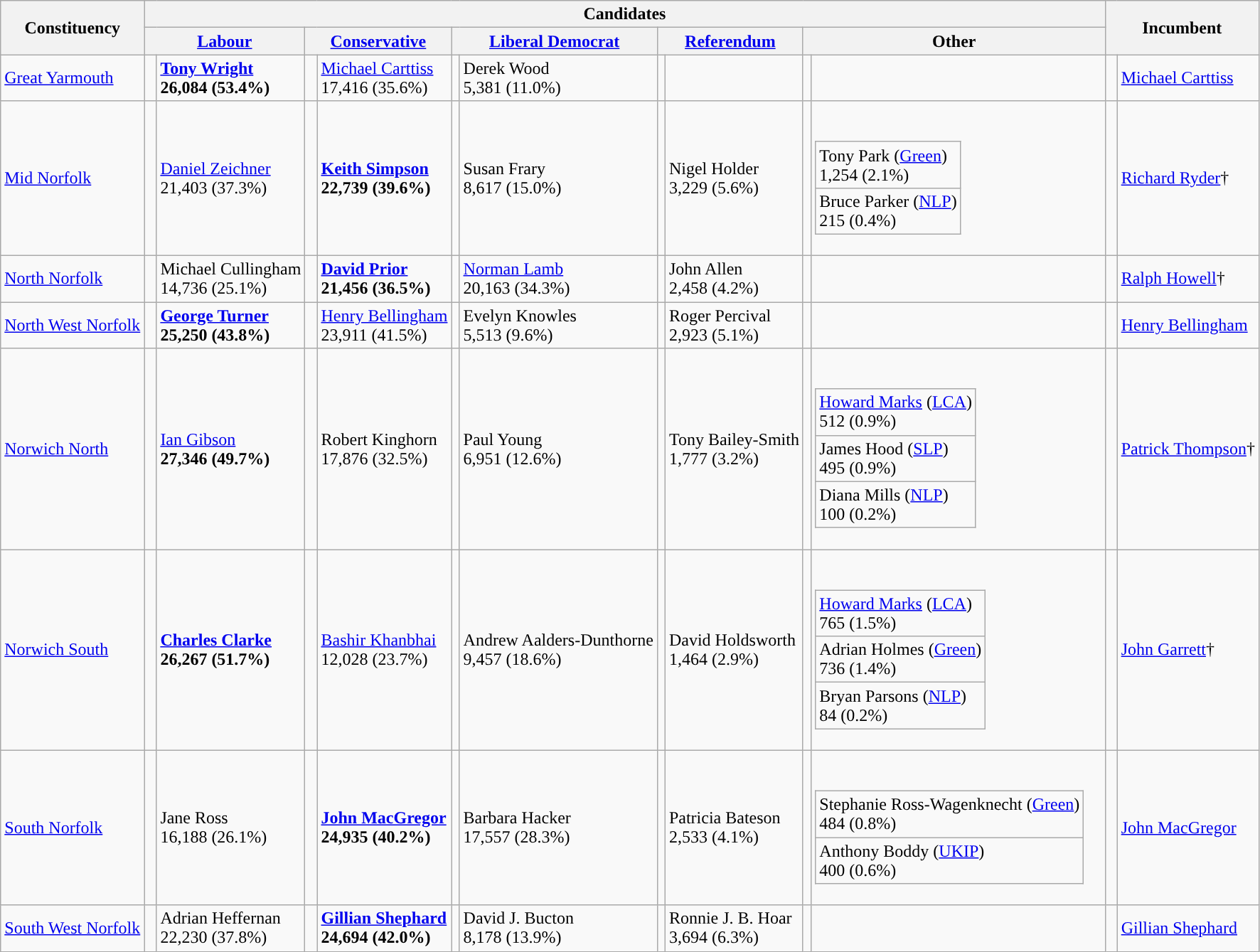<table class="wikitable">
<tr>
<th rowspan="2">Constituency</th>
<th colspan="10">Candidates</th>
<th colspan="2" rowspan="2">Incumbent</th>
</tr>
<tr>
<th colspan="2"><a href='#'>Labour</a></th>
<th colspan="2"><a href='#'>Conservative</a></th>
<th colspan="2"><a href='#'>Liberal Democrat</a></th>
<th colspan="2"><a href='#'>Referendum</a></th>
<th colspan="2">Other</th>
</tr>
<tr>
<td><a href='#'>Great Yarmouth</a></td>
<td style="color:inherit;background:"> </td>
<td><a href='#'><strong>Tony Wright</strong></a><br><strong>26,084 (53.4%)</strong></td>
<td></td>
<td><a href='#'>Michael Carttiss</a><br>17,416 (35.6%)</td>
<td></td>
<td>Derek Wood<br>5,381 (11.0%)</td>
<td></td>
<td></td>
<td></td>
<td></td>
<td style="color:inherit;background:"> </td>
<td><a href='#'>Michael Carttiss</a></td>
</tr>
<tr>
<td><a href='#'>Mid Norfolk</a></td>
<td></td>
<td><a href='#'>Daniel Zeichner</a><br>21,403 (37.3%)</td>
<td style="color:inherit;background:"> </td>
<td><a href='#'><strong>Keith Simpson</strong></a><br><strong>22,739 (39.6%)</strong></td>
<td></td>
<td>Susan Frary<br>8,617 (15.0%)</td>
<td></td>
<td>Nigel Holder<br>3,229 (5.6%)</td>
<td></td>
<td><br><table class="wikitable">
<tr>
<td>Tony Park (<a href='#'>Green</a>)<br>1,254 (2.1%)</td>
</tr>
<tr>
<td>Bruce Parker (<a href='#'>NLP</a>)<br>215 (0.4%)</td>
</tr>
</table>
</td>
<td style="color:inherit;background:"> </td>
<td><a href='#'>Richard Ryder</a>†</td>
</tr>
<tr>
<td><a href='#'>North Norfolk</a></td>
<td></td>
<td>Michael Cullingham<br>14,736 (25.1%)</td>
<td style="color:inherit;background:"> </td>
<td><strong><a href='#'>David Prior</a></strong><br><strong>21,456 (36.5%)</strong></td>
<td></td>
<td><a href='#'>Norman Lamb</a><br>20,163 (34.3%)</td>
<td></td>
<td>John Allen<br>2,458 (4.2%)</td>
<td></td>
<td></td>
<td style="color:inherit;background:"> </td>
<td><a href='#'>Ralph Howell</a>†</td>
</tr>
<tr>
<td><a href='#'>North West Norfolk</a></td>
<td style="color:inherit;background:"> </td>
<td><strong><a href='#'>George Turner</a></strong><br><strong>25,250 (43.8%)</strong></td>
<td></td>
<td><a href='#'>Henry Bellingham</a><br>23,911 (41.5%)</td>
<td></td>
<td>Evelyn Knowles<br>5,513 (9.6%)</td>
<td></td>
<td>Roger Percival<br>2,923 (5.1%)</td>
<td></td>
<td></td>
<td style="color:inherit;background:"> </td>
<td><a href='#'>Henry Bellingham</a></td>
</tr>
<tr>
<td><a href='#'>Norwich North</a></td>
<td style="color:inherit;background:"> </td>
<td><a href='#'>Ian Gibson</a><br><strong>27,346 (49.7%)</strong></td>
<td></td>
<td>Robert Kinghorn<br>17,876 (32.5%)</td>
<td></td>
<td>Paul Young<br>6,951 (12.6%)</td>
<td></td>
<td>Tony Bailey-Smith<br>1,777 (3.2%)</td>
<td></td>
<td><br><table class="wikitable">
<tr>
<td><a href='#'>Howard Marks</a> (<a href='#'>LCA</a>)<br>512 (0.9%)</td>
</tr>
<tr>
<td>James Hood (<a href='#'>SLP</a>)<br>495 (0.9%)</td>
</tr>
<tr>
<td>Diana Mills (<a href='#'>NLP</a>)<br>100 (0.2%)</td>
</tr>
</table>
</td>
<td style="color:inherit;background:"> </td>
<td><a href='#'>Patrick Thompson</a>†</td>
</tr>
<tr>
<td><a href='#'>Norwich South</a></td>
<td style="color:inherit;background:"> </td>
<td><strong><a href='#'>Charles Clarke</a></strong><br><strong>26,267 (51.7%)</strong></td>
<td></td>
<td><a href='#'>Bashir Khanbhai</a><br>12,028 (23.7%)</td>
<td></td>
<td>Andrew Aalders-Dunthorne<br>9,457 (18.6%)</td>
<td></td>
<td>David Holdsworth<br>1,464 (2.9%)</td>
<td></td>
<td><br><table class="wikitable">
<tr>
<td><a href='#'>Howard Marks</a> (<a href='#'>LCA</a>)<br>765 (1.5%)</td>
</tr>
<tr>
<td>Adrian Holmes (<a href='#'>Green</a>)<br>736 (1.4%)</td>
</tr>
<tr>
<td>Bryan Parsons (<a href='#'>NLP</a>)<br>84 (0.2%)</td>
</tr>
</table>
</td>
<td style="color:inherit;background:"> </td>
<td><a href='#'>John Garrett</a>†</td>
</tr>
<tr>
<td><a href='#'>South Norfolk</a></td>
<td></td>
<td>Jane Ross<br>16,188 (26.1%)</td>
<td style="color:inherit;background:"> </td>
<td><strong><a href='#'>John MacGregor</a></strong><br><strong>24,935 (40.2%)</strong></td>
<td></td>
<td>Barbara Hacker<br>17,557 (28.3%)</td>
<td></td>
<td>Patricia Bateson<br>2,533 (4.1%)</td>
<td></td>
<td><br><table class="wikitable">
<tr>
<td>Stephanie Ross-Wagenknecht (<a href='#'>Green</a>)<br>484 (0.8%)</td>
</tr>
<tr>
<td>Anthony Boddy (<a href='#'>UKIP</a>)<br>400 (0.6%)</td>
</tr>
</table>
</td>
<td style="color:inherit;background:"> </td>
<td><a href='#'>John MacGregor</a></td>
</tr>
<tr>
<td><a href='#'>South West Norfolk</a></td>
<td></td>
<td>Adrian Heffernan<br>22,230 (37.8%)</td>
<td style="color:inherit;background:"> </td>
<td><strong><a href='#'>Gillian Shephard</a></strong><br><strong>24,694 (42.0%)</strong></td>
<td></td>
<td>David J. Bucton<br>8,178 (13.9%)</td>
<td></td>
<td>Ronnie J. B. Hoar<br>3,694 (6.3%)</td>
<td></td>
<td></td>
<td style="color:inherit;background:"> </td>
<td><a href='#'>Gillian Shephard</a></td>
</tr>
</table>
